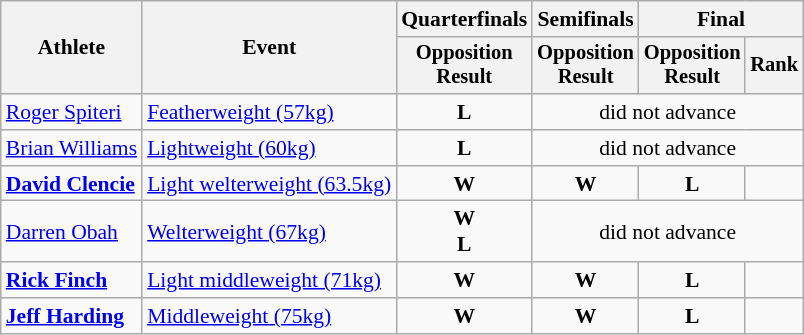<table class="wikitable" style="font-size:90%; text-align:center">
<tr>
<th rowspan=2>Athlete</th>
<th rowspan=2>Event</th>
<th>Quarterfinals</th>
<th>Semifinals</th>
<th colspan=2>Final</th>
</tr>
<tr style="font-size:95%">
<th>Opposition<br>Result</th>
<th>Opposition<br>Result</th>
<th>Opposition<br>Result</th>
<th>Rank</th>
</tr>
<tr>
<td align=left><a href='#'>Roger Spiteri</a></td>
<td align=left><a href='#'>Featherweight (57kg)</a></td>
<td> <strong>L</strong></td>
<td colspan=3>did not advance</td>
</tr>
<tr>
<td align=left><a href='#'>Brian Williams</a></td>
<td align=left><a href='#'>Lightweight (60kg)</a></td>
<td> <strong>L</strong></td>
<td colspan=3>did not advance</td>
</tr>
<tr>
<td align=left><strong><a href='#'>David Clencie</a></strong></td>
<td align=left><a href='#'>Light welterweight (63.5kg)</a></td>
<td> <strong>W</strong></td>
<td> <strong>W</strong></td>
<td> <strong>L</strong></td>
<td></td>
</tr>
<tr>
<td align=left><a href='#'>Darren Obah</a></td>
<td align=left><a href='#'>Welterweight (67kg)</a></td>
<td> <strong>W</strong><br> <strong>L</strong></td>
<td colspan=3>did not advance</td>
</tr>
<tr>
<td align=left><strong><a href='#'>Rick Finch</a></strong></td>
<td align=left><a href='#'>Light middleweight (71kg)</a></td>
<td> <strong>W</strong></td>
<td> <strong>W</strong></td>
<td> <strong>L</strong></td>
<td></td>
</tr>
<tr>
<td align=left><strong><a href='#'>Jeff Harding</a></strong></td>
<td align=left><a href='#'>Middleweight (75kg)</a></td>
<td> <strong>W</strong></td>
<td> <strong>W</strong></td>
<td> <strong>L</strong></td>
<td></td>
</tr>
</table>
